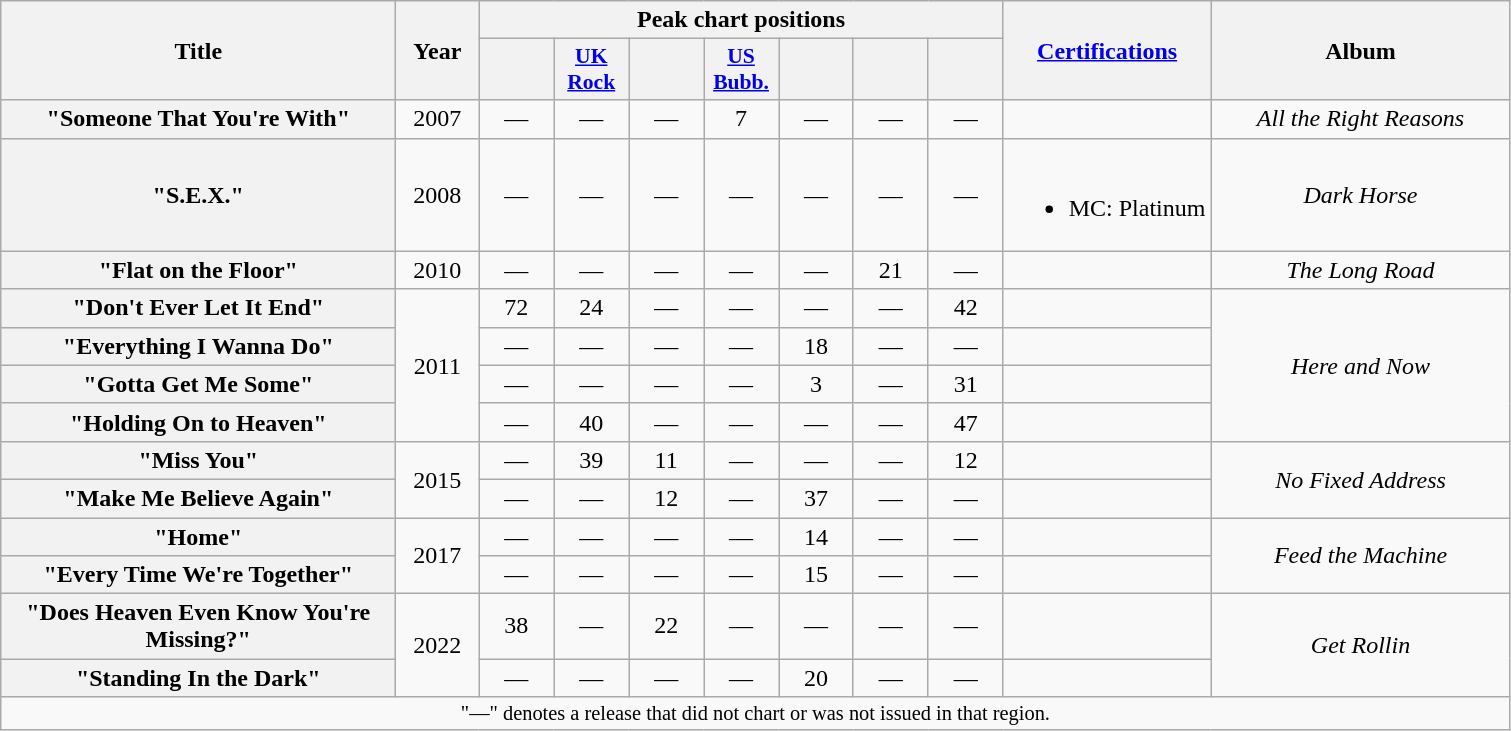<table class="wikitable plainrowheaders" style="text-align:center;">
<tr>
<th scope="col" rowspan="2" style="width:16em;">Title</th>
<th scope="col" rowspan="2" style="width:3em;">Year</th>
<th scope="col" colspan="7">Peak chart positions</th>
<th rowspan="2"><a href='#'>Certifications</a></th>
<th rowspan="2" scope="col" style="width:12em;">Album</th>
</tr>
<tr>
<th scope="col" style="width:3em;font-size:90%;"><br></th>
<th scope="col" style="width:3em;font-size:90%;"><a href='#'>UK<br>Rock</a><br></th>
<th scope="col" style="width:3em;font-size:90%;"><br></th>
<th scope="col" style="width:3em;font-size:90%;"><a href='#'>US<br>Bubb.</a><br></th>
<th scope="col" style="width:3em;font-size:90%;"><br></th>
<th scope="col" style="width:3em;font-size:90%;"><br></th>
<th scope="col" style="width:3em;font-size:90%;"><br></th>
</tr>
<tr>
<th scope="row">"Someone That You're With"</th>
<td>2007</td>
<td>—</td>
<td>—</td>
<td>—</td>
<td>7</td>
<td>—</td>
<td>—</td>
<td>—</td>
<td></td>
<td><em>All the Right Reasons</em></td>
</tr>
<tr>
<th scope="row">"S.E.X."</th>
<td>2008</td>
<td>—</td>
<td>—</td>
<td>—</td>
<td>—</td>
<td>—</td>
<td>—</td>
<td>—</td>
<td><br><ul><li>MC: Platinum</li></ul></td>
<td><em>Dark Horse</em></td>
</tr>
<tr>
<th scope="row">"Flat on the Floor"</th>
<td>2010</td>
<td>—</td>
<td>—</td>
<td>—</td>
<td>—</td>
<td>—</td>
<td>21</td>
<td>—</td>
<td></td>
<td><em>The Long Road</em></td>
</tr>
<tr>
<th scope="row">"Don't Ever Let It End"</th>
<td rowspan="4">2011</td>
<td>72</td>
<td>24</td>
<td>—</td>
<td>—</td>
<td>—</td>
<td>—</td>
<td>42</td>
<td></td>
<td rowspan="4"><em>Here and Now</em></td>
</tr>
<tr>
<th scope="row">"Everything I Wanna Do"</th>
<td>—</td>
<td>—</td>
<td>—</td>
<td>—</td>
<td>18</td>
<td>—</td>
<td>—</td>
<td></td>
</tr>
<tr>
<th scope="row">"Gotta Get Me Some"</th>
<td>—</td>
<td>—</td>
<td>—</td>
<td>—</td>
<td>3</td>
<td>—</td>
<td>31</td>
<td></td>
</tr>
<tr>
<th scope="row">"Holding On to Heaven"</th>
<td>—</td>
<td>40</td>
<td>—</td>
<td>—</td>
<td>—</td>
<td>—</td>
<td>47</td>
<td></td>
</tr>
<tr>
<th scope="row">"Miss You"</th>
<td rowspan="2">2015</td>
<td>—</td>
<td>39</td>
<td>11</td>
<td>—</td>
<td>—</td>
<td>—</td>
<td>12</td>
<td></td>
<td rowspan="2"><em>No Fixed Address</em></td>
</tr>
<tr>
<th scope="row">"Make Me Believe Again"</th>
<td>—</td>
<td>—</td>
<td>12</td>
<td>—</td>
<td>37</td>
<td>—</td>
<td>—</td>
<td></td>
</tr>
<tr>
<th scope="row">"Home"</th>
<td rowspan="2">2017</td>
<td>—</td>
<td>—</td>
<td>—</td>
<td>—</td>
<td>14</td>
<td>—</td>
<td>—</td>
<td></td>
<td rowspan="2"><em>Feed the Machine</em></td>
</tr>
<tr>
<th scope="row">"Every Time We're Together"</th>
<td>—</td>
<td>—</td>
<td>—</td>
<td>—</td>
<td>15</td>
<td>—</td>
<td>—</td>
<td></td>
</tr>
<tr>
<th scope="row">"Does Heaven Even Know You're Missing?"</th>
<td rowspan="2">2022</td>
<td>38</td>
<td>—</td>
<td>22</td>
<td>—</td>
<td>—</td>
<td>—</td>
<td>—</td>
<td></td>
<td rowspan="2"><em>Get Rollin<strong></td>
</tr>
<tr>
<th scope="row">"Standing In the Dark"</th>
<td>—</td>
<td>—</td>
<td>—</td>
<td>—</td>
<td>20</td>
<td>—</td>
<td>—</td>
<td></td>
</tr>
<tr>
<td colspan="12" align="center" style="font-size: 85%">"—" denotes a release that did not chart or was not issued in that region.</td>
</tr>
</table>
